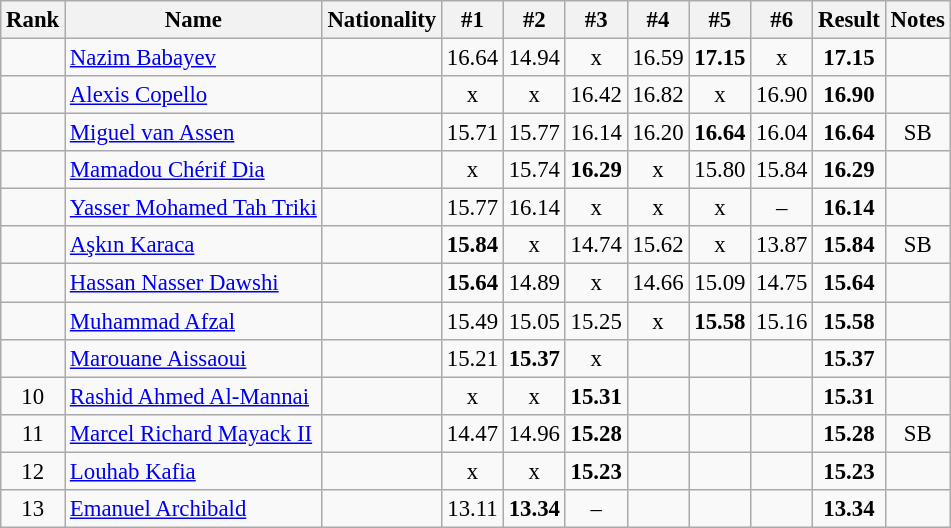<table class="wikitable sortable" style="text-align:center;font-size:95%">
<tr>
<th>Rank</th>
<th>Name</th>
<th>Nationality</th>
<th>#1</th>
<th>#2</th>
<th>#3</th>
<th>#4</th>
<th>#5</th>
<th>#6</th>
<th>Result</th>
<th>Notes</th>
</tr>
<tr>
<td></td>
<td align=left><a href='#'>Nazim Babayev</a></td>
<td align=left></td>
<td>16.64</td>
<td>14.94</td>
<td>x</td>
<td>16.59</td>
<td><strong>17.15</strong></td>
<td>x</td>
<td><strong>17.15</strong></td>
<td></td>
</tr>
<tr>
<td></td>
<td align=left><a href='#'>Alexis Copello</a></td>
<td align=left></td>
<td>x</td>
<td>x</td>
<td>16.42</td>
<td>16.82</td>
<td>x</td>
<td>16.90</td>
<td><strong>16.90</strong></td>
<td></td>
</tr>
<tr>
<td></td>
<td align=left><a href='#'>Miguel van Assen</a></td>
<td align=left></td>
<td>15.71</td>
<td>15.77</td>
<td>16.14</td>
<td>16.20</td>
<td><strong>16.64</strong></td>
<td>16.04</td>
<td><strong>16.64</strong></td>
<td>SB</td>
</tr>
<tr>
<td></td>
<td align=left><a href='#'>Mamadou Chérif Dia</a></td>
<td align=left></td>
<td>x</td>
<td>15.74</td>
<td><strong>16.29</strong></td>
<td>x</td>
<td>15.80</td>
<td>15.84</td>
<td><strong>16.29</strong></td>
<td></td>
</tr>
<tr>
<td></td>
<td align=left><a href='#'>Yasser Mohamed Tah Triki</a></td>
<td align=left></td>
<td>15.77</td>
<td>16.14</td>
<td>x</td>
<td>x</td>
<td>x</td>
<td>–</td>
<td><strong>16.14</strong></td>
<td></td>
</tr>
<tr>
<td></td>
<td align=left><a href='#'>Aşkın Karaca</a></td>
<td align=left></td>
<td><strong>15.84</strong></td>
<td>x</td>
<td>14.74</td>
<td>15.62</td>
<td>x</td>
<td>13.87</td>
<td><strong>15.84</strong></td>
<td>SB</td>
</tr>
<tr>
<td></td>
<td align=left><a href='#'>Hassan Nasser Dawshi</a></td>
<td align=left></td>
<td><strong>15.64</strong></td>
<td>14.89</td>
<td>x</td>
<td>14.66</td>
<td>15.09</td>
<td>14.75</td>
<td><strong>15.64</strong></td>
<td></td>
</tr>
<tr>
<td></td>
<td align=left><a href='#'>Muhammad Afzal</a></td>
<td align=left></td>
<td>15.49</td>
<td>15.05</td>
<td>15.25</td>
<td>x</td>
<td><strong>15.58</strong></td>
<td>15.16</td>
<td><strong>15.58</strong></td>
<td></td>
</tr>
<tr>
<td></td>
<td align=left><a href='#'>Marouane Aissaoui</a></td>
<td align=left></td>
<td>15.21</td>
<td><strong>15.37</strong></td>
<td>x</td>
<td></td>
<td></td>
<td></td>
<td><strong>15.37</strong></td>
<td></td>
</tr>
<tr>
<td>10</td>
<td align=left><a href='#'>Rashid Ahmed Al-Mannai</a></td>
<td align=left></td>
<td>x</td>
<td>x</td>
<td><strong>15.31</strong></td>
<td></td>
<td></td>
<td></td>
<td><strong>15.31</strong></td>
<td></td>
</tr>
<tr>
<td>11</td>
<td align=left><a href='#'>Marcel Richard Mayack II</a></td>
<td align=left></td>
<td>14.47</td>
<td>14.96</td>
<td><strong>15.28</strong></td>
<td></td>
<td></td>
<td></td>
<td><strong>15.28</strong></td>
<td>SB</td>
</tr>
<tr>
<td>12</td>
<td align=left><a href='#'>Louhab Kafia</a></td>
<td align=left></td>
<td>x</td>
<td>x</td>
<td><strong>15.23</strong></td>
<td></td>
<td></td>
<td></td>
<td><strong>15.23</strong></td>
<td></td>
</tr>
<tr>
<td>13</td>
<td align=left><a href='#'>Emanuel Archibald</a></td>
<td align=left></td>
<td>13.11</td>
<td><strong>13.34</strong></td>
<td>–</td>
<td></td>
<td></td>
<td></td>
<td><strong>13.34</strong></td>
<td></td>
</tr>
</table>
